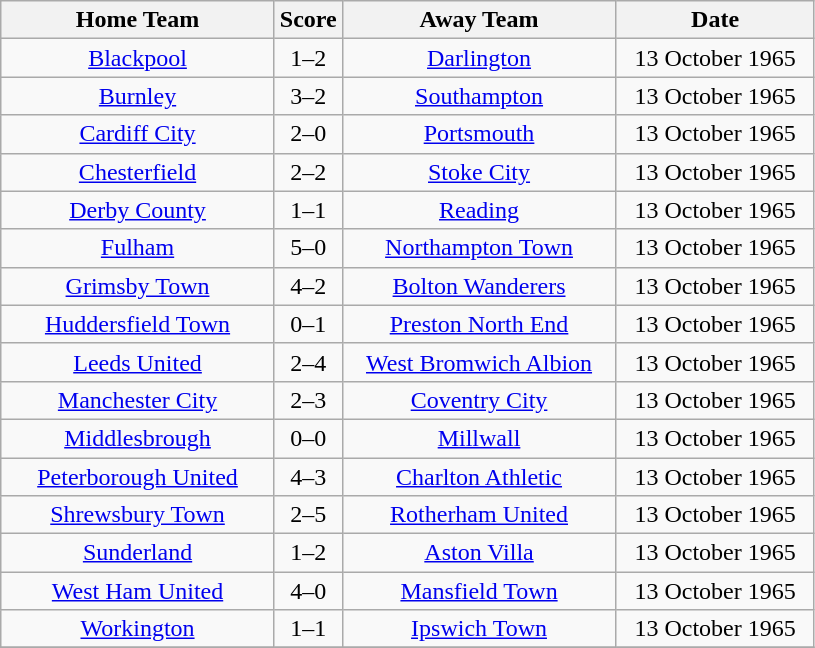<table class="wikitable" style="text-align:center;">
<tr>
<th width=175>Home Team</th>
<th width=20>Score</th>
<th width=175>Away Team</th>
<th width=125>Date</th>
</tr>
<tr>
<td><a href='#'>Blackpool</a></td>
<td>1–2</td>
<td><a href='#'>Darlington</a></td>
<td>13 October 1965</td>
</tr>
<tr>
<td><a href='#'>Burnley</a></td>
<td>3–2</td>
<td><a href='#'>Southampton</a></td>
<td>13 October 1965</td>
</tr>
<tr>
<td><a href='#'>Cardiff City</a></td>
<td>2–0</td>
<td><a href='#'>Portsmouth</a></td>
<td>13 October 1965</td>
</tr>
<tr>
<td><a href='#'>Chesterfield</a></td>
<td>2–2</td>
<td><a href='#'>Stoke City</a></td>
<td>13 October 1965</td>
</tr>
<tr>
<td><a href='#'>Derby County</a></td>
<td>1–1</td>
<td><a href='#'>Reading</a></td>
<td>13 October 1965</td>
</tr>
<tr>
<td><a href='#'>Fulham</a></td>
<td>5–0</td>
<td><a href='#'>Northampton Town</a></td>
<td>13 October 1965</td>
</tr>
<tr>
<td><a href='#'>Grimsby Town</a></td>
<td>4–2</td>
<td><a href='#'>Bolton Wanderers</a></td>
<td>13 October 1965</td>
</tr>
<tr>
<td><a href='#'>Huddersfield Town</a></td>
<td>0–1</td>
<td><a href='#'>Preston North End</a></td>
<td>13 October 1965</td>
</tr>
<tr>
<td><a href='#'>Leeds United</a></td>
<td>2–4</td>
<td><a href='#'>West Bromwich Albion</a></td>
<td>13 October 1965</td>
</tr>
<tr>
<td><a href='#'>Manchester City</a></td>
<td>2–3</td>
<td><a href='#'>Coventry City</a></td>
<td>13 October 1965</td>
</tr>
<tr>
<td><a href='#'>Middlesbrough</a></td>
<td>0–0</td>
<td><a href='#'>Millwall</a></td>
<td>13 October 1965</td>
</tr>
<tr>
<td><a href='#'>Peterborough United</a></td>
<td>4–3</td>
<td><a href='#'>Charlton Athletic</a></td>
<td>13 October 1965</td>
</tr>
<tr>
<td><a href='#'>Shrewsbury Town</a></td>
<td>2–5</td>
<td><a href='#'>Rotherham United</a></td>
<td>13 October 1965</td>
</tr>
<tr>
<td><a href='#'>Sunderland</a></td>
<td>1–2</td>
<td><a href='#'>Aston Villa</a></td>
<td>13 October 1965</td>
</tr>
<tr>
<td><a href='#'>West Ham United</a></td>
<td>4–0</td>
<td><a href='#'>Mansfield Town</a></td>
<td>13 October 1965</td>
</tr>
<tr>
<td><a href='#'>Workington</a></td>
<td>1–1</td>
<td><a href='#'>Ipswich Town</a></td>
<td>13 October 1965</td>
</tr>
<tr>
</tr>
</table>
